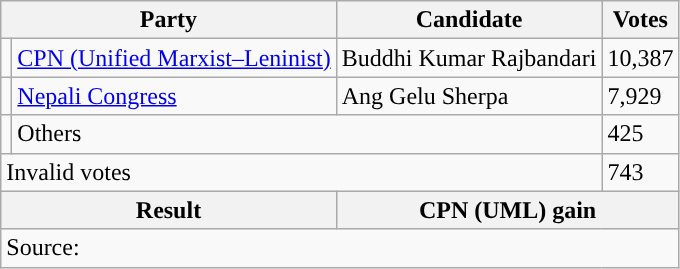<table class="wikitable">
<tr>
<th colspan="2">Party</th>
<th>Candidate</th>
<th>Votes</th>
</tr>
<tr>
<td style="background-color:"></td>
<td><a href='#'>CPN (Unified Marxist–Leninist)</a></td>
<td>Buddhi Kumar Rajbandari</td>
<td>10,387</td>
</tr>
<tr>
<td style="background-color:"></td>
<td><a href='#'>Nepali Congress</a></td>
<td>Ang Gelu Sherpa</td>
<td>7,929</td>
</tr>
<tr>
<td></td>
<td colspan="2">Others</td>
<td>425</td>
</tr>
<tr>
<td colspan="3">Invalid votes</td>
<td>743</td>
</tr>
<tr>
<th colspan="2">Result</th>
<th colspan="2">CPN (UML) gain</th>
</tr>
<tr>
<td colspan="4">Source: </td>
</tr>
</table>
